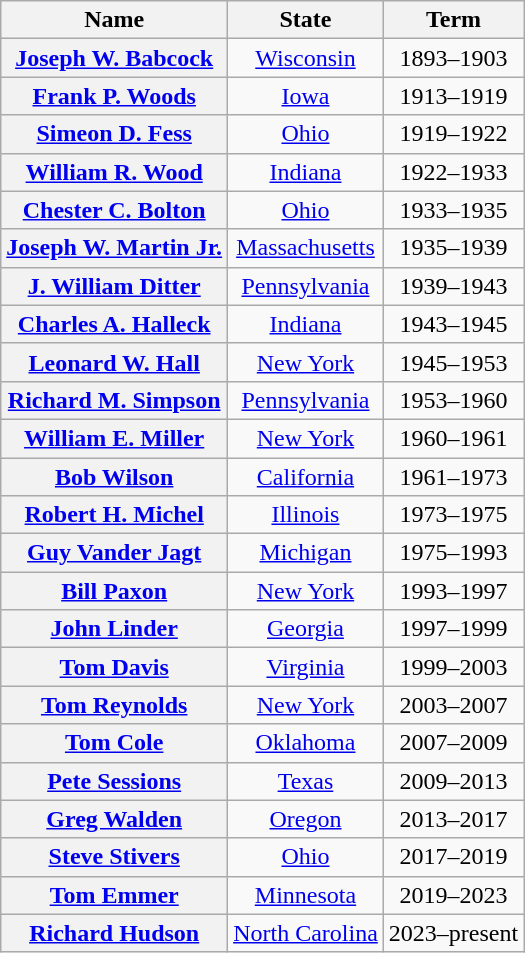<table class="wikitable sortable plainrowheaders" style="text-align:center">
<tr>
<th scope="col">Name</th>
<th scope="col">State</th>
<th scope="col">Term</th>
</tr>
<tr>
<th scope="row" style="text-align:center"><a href='#'>Joseph W. Babcock</a></th>
<td><a href='#'>Wisconsin</a></td>
<td>1893–1903</td>
</tr>
<tr>
<th scope="row" style="text-align:center"><a href='#'>Frank P. Woods</a></th>
<td><a href='#'>Iowa</a></td>
<td>1913–1919</td>
</tr>
<tr>
<th scope="row" style="text-align:center"><a href='#'>Simeon D. Fess</a></th>
<td><a href='#'>Ohio</a></td>
<td>1919–1922</td>
</tr>
<tr>
<th scope="row" style="text-align:center"><a href='#'>William R. Wood</a></th>
<td><a href='#'>Indiana</a></td>
<td>1922–1933</td>
</tr>
<tr>
<th scope="row" style="text-align:center"><a href='#'>Chester C. Bolton</a></th>
<td><a href='#'>Ohio</a></td>
<td>1933–1935</td>
</tr>
<tr>
<th scope="row" style="text-align:center"><a href='#'>Joseph W. Martin Jr.</a></th>
<td><a href='#'>Massachusetts</a></td>
<td>1935–1939</td>
</tr>
<tr>
<th scope="row" style="text-align:center"><a href='#'>J. William Ditter</a></th>
<td><a href='#'>Pennsylvania</a></td>
<td>1939–1943</td>
</tr>
<tr>
<th scope="row" style="text-align:center"><a href='#'>Charles A. Halleck</a></th>
<td><a href='#'>Indiana</a></td>
<td>1943–1945</td>
</tr>
<tr>
<th scope="row" style="text-align:center"><a href='#'>Leonard W. Hall</a></th>
<td><a href='#'>New York</a></td>
<td>1945–1953</td>
</tr>
<tr>
<th scope="row" style="text-align:center"><a href='#'>Richard M. Simpson</a></th>
<td><a href='#'>Pennsylvania</a></td>
<td>1953–1960</td>
</tr>
<tr>
<th scope="row" style="text-align:center"><a href='#'>William E. Miller</a></th>
<td><a href='#'>New York</a></td>
<td>1960–1961</td>
</tr>
<tr>
<th scope="row" style="text-align:center"><a href='#'>Bob Wilson</a></th>
<td><a href='#'>California</a></td>
<td>1961–1973</td>
</tr>
<tr>
<th scope="row" style="text-align:center"><a href='#'>Robert H. Michel</a></th>
<td><a href='#'>Illinois</a></td>
<td>1973–1975</td>
</tr>
<tr>
<th scope="row" style="text-align:center"><a href='#'>Guy Vander Jagt</a></th>
<td><a href='#'>Michigan</a></td>
<td>1975–1993</td>
</tr>
<tr>
<th scope="row" style="text-align:center"><a href='#'>Bill Paxon</a></th>
<td><a href='#'>New York</a></td>
<td>1993–1997</td>
</tr>
<tr>
<th scope="row" style="text-align:center"><a href='#'>John Linder</a></th>
<td><a href='#'>Georgia</a></td>
<td>1997–1999</td>
</tr>
<tr>
<th scope="row" style="text-align:center"><a href='#'>Tom Davis</a></th>
<td><a href='#'>Virginia</a></td>
<td>1999–2003</td>
</tr>
<tr>
<th scope="row" style="text-align:center"><a href='#'>Tom Reynolds</a></th>
<td><a href='#'>New York</a></td>
<td>2003–2007</td>
</tr>
<tr>
<th scope="row" style="text-align:center"><a href='#'>Tom Cole</a></th>
<td><a href='#'>Oklahoma</a></td>
<td>2007–2009</td>
</tr>
<tr>
<th scope="row" style="text-align:center"><a href='#'>Pete Sessions</a></th>
<td><a href='#'>Texas</a></td>
<td>2009–2013</td>
</tr>
<tr>
<th scope="row" style="text-align:center"><a href='#'>Greg Walden</a></th>
<td><a href='#'>Oregon</a></td>
<td>2013–2017</td>
</tr>
<tr>
<th scope="row" style="text-align:center"><a href='#'>Steve Stivers</a></th>
<td><a href='#'>Ohio</a></td>
<td>2017–2019</td>
</tr>
<tr>
<th scope="row" style="text-align:center"><a href='#'>Tom Emmer</a></th>
<td><a href='#'>Minnesota</a></td>
<td>2019–2023</td>
</tr>
<tr>
<th scope="row" style="text-align:center"><a href='#'>Richard Hudson</a></th>
<td><a href='#'>North Carolina</a></td>
<td>2023–present</td>
</tr>
</table>
